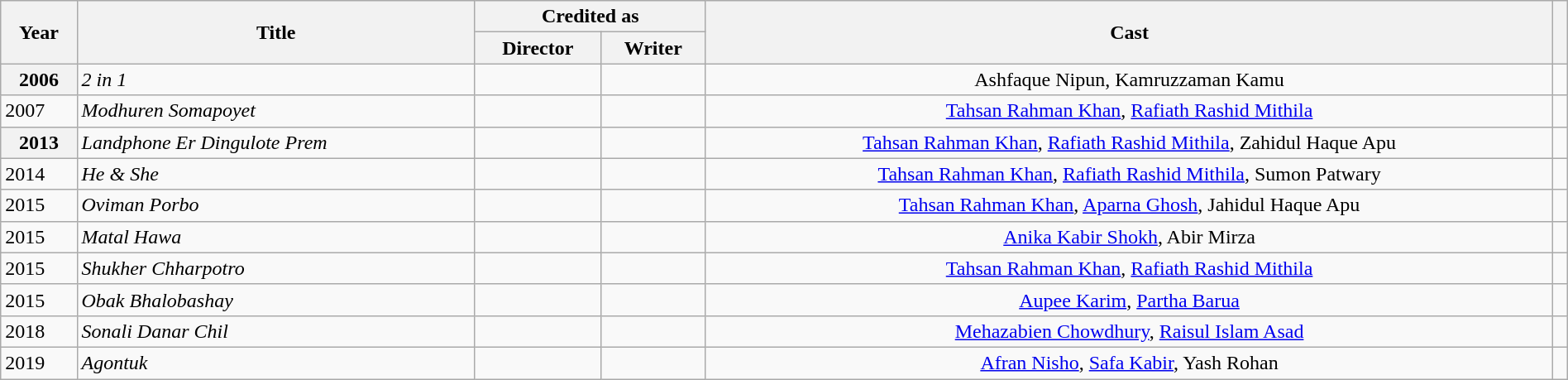<table class="wikitable sortable plainrowheaders" style="width:100%;">
<tr>
<th scope="col" rowspan="2">Year</th>
<th rowspan="2" scope="col">Title</th>
<th colspan="2" scope="col">Credited as</th>
<th rowspan="2" scope="col" class="unsortable">Cast</th>
<th rowspan="2" scope="col" class="unsortable"></th>
</tr>
<tr>
<th>Director</th>
<th>Writer</th>
</tr>
<tr>
<th scope="row">2006</th>
<td><em>2 in 1</em></td>
<td></td>
<td></td>
<td style="text-align:center;">Ashfaque Nipun, Kamruzzaman Kamu</td>
<td style="text-align:center;"></td>
</tr>
<tr>
<td !scope="row">2007</td>
<td><em>Modhuren Somapoyet</em></td>
<td></td>
<td></td>
<td style="text-align:center;"><a href='#'>Tahsan Rahman Khan</a>, <a href='#'>Rafiath Rashid Mithila</a></td>
<td style="text-align:center;"></td>
</tr>
<tr>
<th scope="row">2013</th>
<td><em>Landphone Er Dingulote Prem</em></td>
<td></td>
<td></td>
<td style="text-align:center;"><a href='#'>Tahsan Rahman Khan</a>, <a href='#'>Rafiath Rashid Mithila</a>, Zahidul Haque Apu</td>
<td style="text-align:center;"></td>
</tr>
<tr>
<td !scope="row">2014</td>
<td><em>He & She</em></td>
<td></td>
<td></td>
<td style="text-align:center;"><a href='#'>Tahsan Rahman Khan</a>, <a href='#'>Rafiath Rashid Mithila</a>, Sumon Patwary</td>
<td style="text-align:center;"></td>
</tr>
<tr>
<td !scope="row">2015</td>
<td><em>Oviman Porbo</em></td>
<td></td>
<td></td>
<td style="text-align:center;"><a href='#'>Tahsan Rahman Khan</a>, <a href='#'>Aparna Ghosh</a>, Jahidul Haque Apu</td>
<td></td>
</tr>
<tr>
<td !scope="row">2015</td>
<td><em>Matal Hawa</em></td>
<td></td>
<td></td>
<td style="text-align:center;"><a href='#'>Anika Kabir Shokh</a>, Abir Mirza</td>
<td style="text-align:center;"></td>
</tr>
<tr>
<td !scope="row">2015</td>
<td><em>Shukher Chharpotro</em></td>
<td></td>
<td></td>
<td style="text-align:center;"><a href='#'>Tahsan Rahman Khan</a>, <a href='#'>Rafiath Rashid Mithila</a></td>
<td style="text-align:center;"></td>
</tr>
<tr>
<td !scope="row">2015</td>
<td><em>Obak Bhalobashay</em></td>
<td></td>
<td></td>
<td style="text-align:center;"><a href='#'>Aupee Karim</a>, <a href='#'>Partha Barua</a></td>
<td style="text-align:center;"></td>
</tr>
<tr>
<td !scope="row">2018</td>
<td><em>Sonali Danar Chil</em></td>
<td></td>
<td></td>
<td style="text-align:center;"><a href='#'>Mehazabien Chowdhury</a>, <a href='#'>Raisul Islam Asad</a></td>
<td style="text-align:center;"></td>
</tr>
<tr>
<td !scope="row">2019</td>
<td><em>Agontuk</em></td>
<td></td>
<td></td>
<td style="text-align:center;"><a href='#'>Afran Nisho</a>, <a href='#'>Safa Kabir</a>, Yash Rohan</td>
<td style="text-align:center;"></td>
</tr>
</table>
